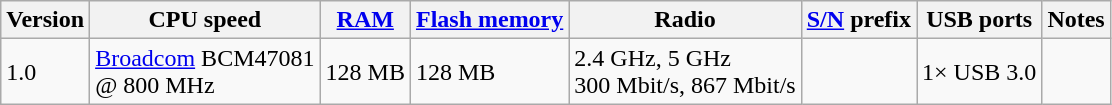<table class="wikitable">
<tr>
<th>Version</th>
<th>CPU speed</th>
<th><a href='#'>RAM</a></th>
<th><a href='#'>Flash memory</a></th>
<th>Radio</th>
<th><a href='#'>S/N</a> prefix</th>
<th>USB ports</th>
<th>Notes</th>
</tr>
<tr>
<td>1.0</td>
<td><a href='#'>Broadcom</a> BCM47081<br>@ 800 MHz</td>
<td>128 MB</td>
<td>128 MB</td>
<td>2.4 GHz, 5 GHz<br>300 Mbit/s, 867 Mbit/s</td>
<td></td>
<td>1× USB 3.0</td>
<td></td>
</tr>
</table>
